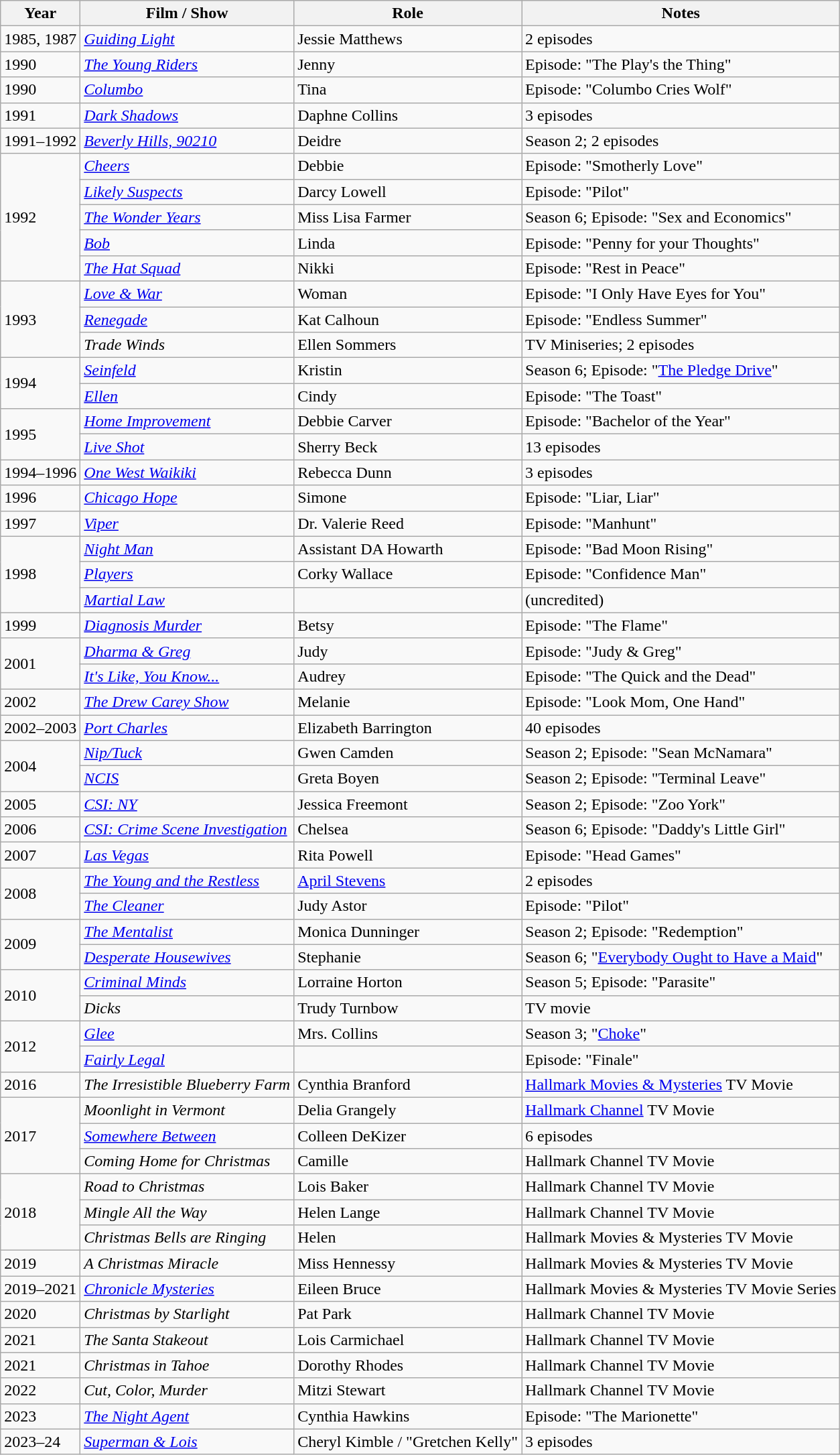<table class="wikitable sortable">
<tr>
<th>Year</th>
<th>Film / Show</th>
<th>Role</th>
<th>Notes</th>
</tr>
<tr>
<td>1985, 1987</td>
<td><em><a href='#'>Guiding Light</a></em></td>
<td>Jessie Matthews</td>
<td>2 episodes</td>
</tr>
<tr>
<td>1990</td>
<td><em><a href='#'>The Young Riders</a></em></td>
<td>Jenny</td>
<td>Episode: "The Play's the Thing"</td>
</tr>
<tr>
<td>1990</td>
<td><em><a href='#'>Columbo</a></em></td>
<td>Tina</td>
<td>Episode: "Columbo Cries Wolf"</td>
</tr>
<tr>
<td>1991</td>
<td><em><a href='#'>Dark Shadows</a></em></td>
<td>Daphne Collins</td>
<td>3 episodes</td>
</tr>
<tr>
<td>1991–1992</td>
<td><em><a href='#'>Beverly Hills, 90210</a></em></td>
<td>Deidre</td>
<td>Season 2; 2 episodes</td>
</tr>
<tr>
<td rowspan="5">1992</td>
<td><em><a href='#'>Cheers</a></em></td>
<td>Debbie</td>
<td>Episode: "Smotherly Love"</td>
</tr>
<tr>
<td><em><a href='#'>Likely Suspects</a></em></td>
<td>Darcy Lowell</td>
<td>Episode: "Pilot"</td>
</tr>
<tr>
<td><em><a href='#'>The Wonder Years</a></em></td>
<td>Miss Lisa Farmer</td>
<td>Season 6; Episode: "Sex and Economics"</td>
</tr>
<tr>
<td><em><a href='#'>Bob</a></em></td>
<td>Linda</td>
<td>Episode: "Penny for your Thoughts"</td>
</tr>
<tr>
<td><em><a href='#'>The Hat Squad</a></em></td>
<td>Nikki</td>
<td>Episode: "Rest in Peace"</td>
</tr>
<tr>
<td rowspan="3">1993</td>
<td><em><a href='#'>Love & War</a></em></td>
<td>Woman</td>
<td>Episode: "I Only Have Eyes for You"</td>
</tr>
<tr>
<td><em><a href='#'>Renegade</a></em></td>
<td>Kat Calhoun</td>
<td>Episode: "Endless Summer"</td>
</tr>
<tr>
<td><em>Trade Winds</em></td>
<td>Ellen Sommers</td>
<td>TV Miniseries; 2 episodes</td>
</tr>
<tr>
<td rowspan="2">1994</td>
<td><em><a href='#'>Seinfeld</a></em></td>
<td>Kristin</td>
<td>Season 6; Episode: "<a href='#'>The Pledge Drive</a>"</td>
</tr>
<tr>
<td><em><a href='#'>Ellen</a></em></td>
<td>Cindy</td>
<td>Episode: "The Toast"</td>
</tr>
<tr>
<td rowspan="2">1995</td>
<td><em><a href='#'>Home Improvement</a></em></td>
<td>Debbie Carver</td>
<td>Episode: "Bachelor of the Year"</td>
</tr>
<tr>
<td><em><a href='#'>Live Shot</a></em></td>
<td>Sherry Beck</td>
<td>13 episodes</td>
</tr>
<tr>
<td>1994–1996</td>
<td><em><a href='#'>One West Waikiki</a></em></td>
<td>Rebecca Dunn</td>
<td>3 episodes</td>
</tr>
<tr>
<td>1996</td>
<td><em><a href='#'>Chicago Hope</a></em></td>
<td>Simone</td>
<td>Episode: "Liar, Liar"</td>
</tr>
<tr>
<td>1997</td>
<td><em><a href='#'>Viper</a></em></td>
<td>Dr. Valerie Reed</td>
<td>Episode: "Manhunt"</td>
</tr>
<tr>
<td rowspan="3">1998</td>
<td><em><a href='#'>Night Man</a></em></td>
<td>Assistant DA Howarth</td>
<td>Episode: "Bad Moon Rising"</td>
</tr>
<tr>
<td><em><a href='#'>Players</a></em></td>
<td>Corky Wallace</td>
<td>Episode: "Confidence Man"</td>
</tr>
<tr>
<td><em><a href='#'>Martial Law</a></em></td>
<td></td>
<td>(uncredited)</td>
</tr>
<tr>
<td>1999</td>
<td><em><a href='#'>Diagnosis Murder</a></em></td>
<td>Betsy</td>
<td>Episode: "The Flame"</td>
</tr>
<tr>
<td rowspan="2">2001</td>
<td><em><a href='#'>Dharma & Greg</a></em></td>
<td>Judy</td>
<td>Episode: "Judy & Greg"</td>
</tr>
<tr>
<td><em><a href='#'>It's Like, You Know...</a></em></td>
<td>Audrey</td>
<td>Episode: "The Quick and the Dead"</td>
</tr>
<tr>
<td>2002</td>
<td><em><a href='#'>The Drew Carey Show</a></em></td>
<td>Melanie</td>
<td>Episode: "Look Mom, One Hand"</td>
</tr>
<tr>
<td>2002–2003</td>
<td><em><a href='#'>Port Charles</a></em></td>
<td>Elizabeth Barrington</td>
<td>40 episodes</td>
</tr>
<tr>
<td rowspan="2">2004</td>
<td><em><a href='#'>Nip/Tuck</a></em></td>
<td>Gwen Camden</td>
<td>Season 2; Episode: "Sean McNamara"</td>
</tr>
<tr>
<td><em><a href='#'>NCIS</a></em></td>
<td>Greta Boyen</td>
<td>Season 2; Episode: "Terminal Leave"</td>
</tr>
<tr>
<td>2005</td>
<td><em><a href='#'>CSI: NY</a></em></td>
<td>Jessica Freemont</td>
<td>Season 2; Episode: "Zoo York"</td>
</tr>
<tr>
<td>2006</td>
<td><em><a href='#'>CSI: Crime Scene Investigation</a></em></td>
<td>Chelsea</td>
<td>Season 6; Episode: "Daddy's Little Girl"</td>
</tr>
<tr>
<td>2007</td>
<td><em><a href='#'>Las Vegas</a></em></td>
<td>Rita Powell</td>
<td>Episode: "Head Games"</td>
</tr>
<tr>
<td rowspan="2">2008</td>
<td><em><a href='#'>The Young and the Restless</a></em></td>
<td><a href='#'>April Stevens</a></td>
<td>2 episodes</td>
</tr>
<tr>
<td><em><a href='#'>The Cleaner</a></em></td>
<td>Judy Astor</td>
<td>Episode: "Pilot"</td>
</tr>
<tr>
<td rowspan="2">2009</td>
<td><em><a href='#'>The Mentalist</a></em></td>
<td>Monica Dunninger</td>
<td>Season 2; Episode: "Redemption"</td>
</tr>
<tr>
<td><em><a href='#'>Desperate Housewives</a></em></td>
<td>Stephanie</td>
<td>Season 6; "<a href='#'>Everybody Ought to Have a Maid</a>"</td>
</tr>
<tr>
<td rowspan="2">2010</td>
<td><em><a href='#'>Criminal Minds</a></em></td>
<td>Lorraine Horton</td>
<td>Season 5; Episode: "Parasite"</td>
</tr>
<tr>
<td><em>Dicks</em></td>
<td>Trudy Turnbow</td>
<td>TV movie</td>
</tr>
<tr>
<td rowspan="2">2012</td>
<td><em><a href='#'>Glee</a></em></td>
<td>Mrs. Collins</td>
<td>Season 3; "<a href='#'>Choke</a>"</td>
</tr>
<tr>
<td><em><a href='#'>Fairly Legal</a></em></td>
<td></td>
<td>Episode: "Finale"</td>
</tr>
<tr>
<td>2016</td>
<td><em>The Irresistible Blueberry Farm</em></td>
<td>Cynthia Branford</td>
<td><a href='#'>Hallmark Movies & Mysteries</a> TV Movie</td>
</tr>
<tr>
<td rowspan="3">2017</td>
<td><em>Moonlight in Vermont</em></td>
<td>Delia Grangely</td>
<td><a href='#'>Hallmark Channel</a> TV Movie</td>
</tr>
<tr>
<td><em><a href='#'>Somewhere Between</a></em></td>
<td>Colleen DeKizer</td>
<td>6 episodes</td>
</tr>
<tr>
<td><em>Coming Home for Christmas</em></td>
<td>Camille</td>
<td>Hallmark Channel TV Movie</td>
</tr>
<tr>
<td rowspan="3">2018</td>
<td><em>Road to Christmas</em></td>
<td>Lois Baker</td>
<td>Hallmark Channel TV Movie</td>
</tr>
<tr>
<td><em>Mingle All the Way</em></td>
<td>Helen Lange</td>
<td>Hallmark Channel TV Movie</td>
</tr>
<tr>
<td><em>Christmas Bells are Ringing</em></td>
<td>Helen</td>
<td>Hallmark Movies & Mysteries TV Movie</td>
</tr>
<tr>
<td>2019</td>
<td><em>A Christmas Miracle</em></td>
<td>Miss Hennessy</td>
<td>Hallmark Movies & Mysteries TV Movie</td>
</tr>
<tr>
<td>2019–2021</td>
<td><em><a href='#'>Chronicle Mysteries</a></em></td>
<td>Eileen Bruce</td>
<td>Hallmark Movies & Mysteries TV Movie Series</td>
</tr>
<tr>
<td>2020</td>
<td><em>Christmas by Starlight</em></td>
<td>Pat Park</td>
<td>Hallmark Channel TV Movie</td>
</tr>
<tr>
<td>2021</td>
<td><em>The Santa Stakeout</em></td>
<td>Lois Carmichael</td>
<td>Hallmark Channel TV Movie</td>
</tr>
<tr>
<td>2021</td>
<td><em>Christmas in Tahoe</em></td>
<td>Dorothy Rhodes</td>
<td>Hallmark Channel TV Movie</td>
</tr>
<tr>
<td>2022</td>
<td><em>Cut, Color, Murder</em></td>
<td>Mitzi Stewart</td>
<td>Hallmark Channel TV Movie</td>
</tr>
<tr>
<td>2023</td>
<td><em><a href='#'>The Night Agent</a></em></td>
<td>Cynthia Hawkins</td>
<td>Episode: "The Marionette"</td>
</tr>
<tr>
<td>2023–24</td>
<td><em><a href='#'>Superman & Lois</a></em></td>
<td>Cheryl Kimble / "Gretchen Kelly"</td>
<td>3 episodes</td>
</tr>
</table>
